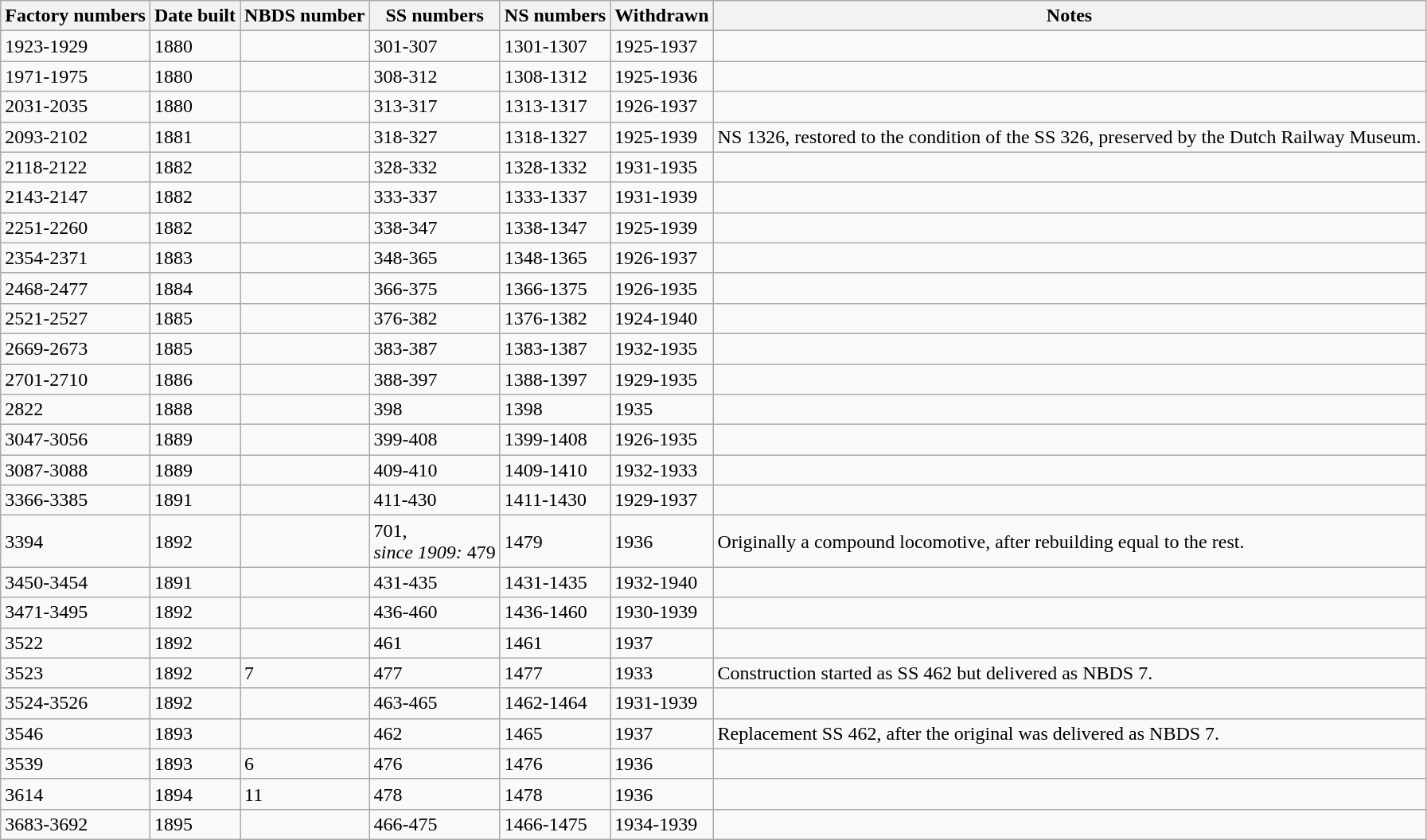<table class="wikitable" style="float">
<tr>
<th>Factory numbers</th>
<th>Date built</th>
<th>NBDS number</th>
<th>SS numbers</th>
<th>NS numbers</th>
<th>Withdrawn</th>
<th>Notes</th>
</tr>
<tr>
<td>1923-1929</td>
<td>1880</td>
<td></td>
<td>301-307</td>
<td>1301-1307</td>
<td>1925-1937</td>
<td></td>
</tr>
<tr>
<td>1971-1975</td>
<td>1880</td>
<td></td>
<td>308-312</td>
<td>1308-1312</td>
<td>1925-1936</td>
<td></td>
</tr>
<tr>
<td>2031-2035</td>
<td>1880</td>
<td></td>
<td>313-317</td>
<td>1313-1317</td>
<td>1926-1937</td>
<td></td>
</tr>
<tr>
<td>2093-2102</td>
<td>1881</td>
<td></td>
<td>318-327</td>
<td>1318-1327</td>
<td>1925-1939</td>
<td>NS 1326, restored to the condition of the SS 326, preserved by the Dutch Railway Museum.</td>
</tr>
<tr>
<td>2118-2122</td>
<td>1882</td>
<td></td>
<td>328-332</td>
<td>1328-1332</td>
<td>1931-1935</td>
<td></td>
</tr>
<tr>
<td>2143-2147</td>
<td>1882</td>
<td></td>
<td>333-337</td>
<td>1333-1337</td>
<td>1931-1939</td>
<td></td>
</tr>
<tr>
<td>2251-2260</td>
<td>1882</td>
<td></td>
<td>338-347</td>
<td>1338-1347</td>
<td>1925-1939</td>
<td></td>
</tr>
<tr>
<td>2354-2371</td>
<td>1883</td>
<td></td>
<td>348-365</td>
<td>1348-1365</td>
<td>1926-1937</td>
<td></td>
</tr>
<tr>
<td>2468-2477</td>
<td>1884</td>
<td></td>
<td>366-375</td>
<td>1366-1375</td>
<td>1926-1935</td>
<td></td>
</tr>
<tr>
<td>2521-2527</td>
<td>1885</td>
<td></td>
<td>376-382</td>
<td>1376-1382</td>
<td>1924-1940</td>
<td></td>
</tr>
<tr>
<td>2669-2673</td>
<td>1885</td>
<td></td>
<td>383-387</td>
<td>1383-1387</td>
<td>1932-1935</td>
<td></td>
</tr>
<tr>
<td>2701-2710</td>
<td>1886</td>
<td></td>
<td>388-397</td>
<td>1388-1397</td>
<td>1929-1935</td>
<td></td>
</tr>
<tr>
<td>2822</td>
<td>1888</td>
<td></td>
<td>398</td>
<td>1398</td>
<td>1935</td>
<td></td>
</tr>
<tr>
<td>3047-3056</td>
<td>1889</td>
<td></td>
<td>399-408</td>
<td>1399-1408</td>
<td>1926-1935</td>
<td></td>
</tr>
<tr>
<td>3087-3088</td>
<td>1889</td>
<td></td>
<td>409-410</td>
<td>1409-1410</td>
<td>1932-1933</td>
<td></td>
</tr>
<tr>
<td>3366-3385</td>
<td>1891</td>
<td></td>
<td>411-430</td>
<td>1411-1430</td>
<td>1929-1937</td>
<td></td>
</tr>
<tr>
<td>3394</td>
<td>1892</td>
<td></td>
<td>701,<br><em>since 1909:</em> 479</td>
<td>1479</td>
<td>1936</td>
<td>Originally a compound locomotive, after rebuilding equal to the rest.</td>
</tr>
<tr>
<td>3450-3454</td>
<td>1891</td>
<td></td>
<td>431-435</td>
<td>1431-1435</td>
<td>1932-1940</td>
<td></td>
</tr>
<tr>
<td>3471-3495</td>
<td>1892</td>
<td></td>
<td>436-460</td>
<td>1436-1460</td>
<td>1930-1939</td>
<td></td>
</tr>
<tr>
<td>3522</td>
<td>1892</td>
<td></td>
<td>461</td>
<td>1461</td>
<td>1937</td>
<td></td>
</tr>
<tr>
<td>3523</td>
<td>1892</td>
<td>7</td>
<td>477</td>
<td>1477</td>
<td>1933</td>
<td>Construction started as SS 462 but delivered as NBDS 7.</td>
</tr>
<tr>
<td>3524-3526</td>
<td>1892</td>
<td></td>
<td>463-465</td>
<td>1462-1464</td>
<td>1931-1939</td>
<td></td>
</tr>
<tr>
<td>3546</td>
<td>1893</td>
<td></td>
<td>462</td>
<td>1465</td>
<td>1937</td>
<td>Replacement SS 462, after the original was delivered as NBDS 7.</td>
</tr>
<tr>
<td>3539</td>
<td>1893</td>
<td>6</td>
<td>476</td>
<td>1476</td>
<td>1936</td>
<td></td>
</tr>
<tr>
<td>3614</td>
<td>1894</td>
<td>11</td>
<td>478</td>
<td>1478</td>
<td>1936</td>
<td></td>
</tr>
<tr>
<td>3683-3692</td>
<td>1895</td>
<td></td>
<td>466-475</td>
<td>1466-1475</td>
<td>1934-1939</td>
<td></td>
</tr>
</table>
